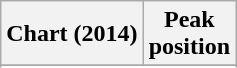<table class="wikitable sortable plainrowheaders">
<tr>
<th scope="col">Chart (2014)</th>
<th scope="col">Peak<br>position</th>
</tr>
<tr>
</tr>
<tr>
</tr>
<tr>
</tr>
<tr>
</tr>
<tr>
</tr>
<tr>
</tr>
<tr>
</tr>
<tr>
</tr>
</table>
